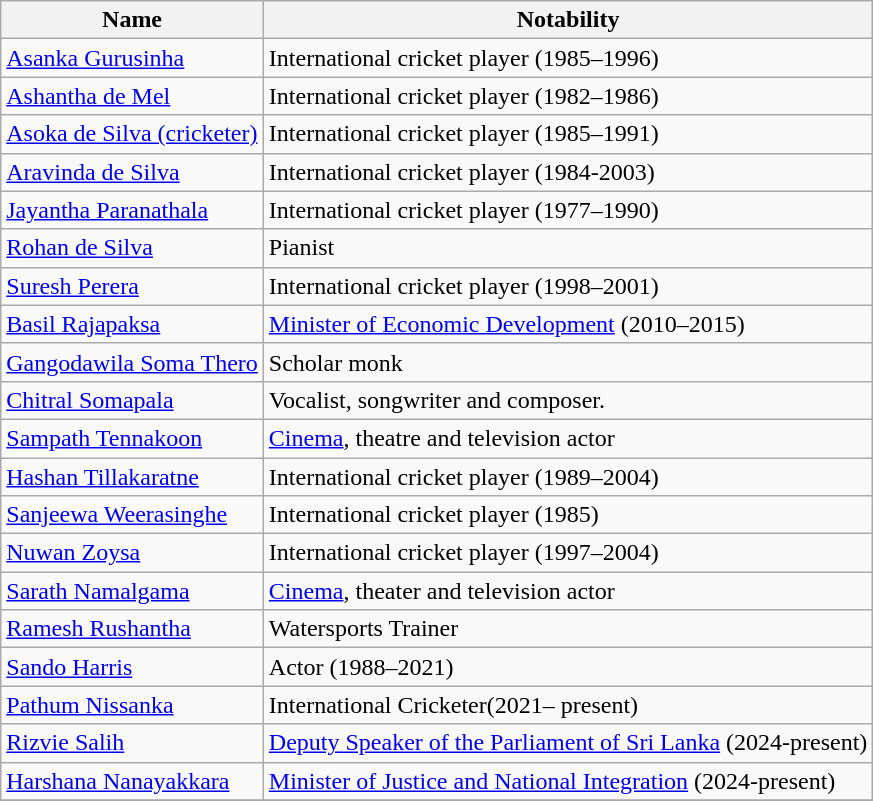<table class="wikitable">
<tr>
<th>Name</th>
<th>Notability</th>
</tr>
<tr>
<td><a href='#'>Asanka Gurusinha</a></td>
<td>International cricket player (1985–1996)</td>
</tr>
<tr>
<td><a href='#'>Ashantha de Mel</a></td>
<td>International cricket player (1982–1986)</td>
</tr>
<tr>
<td><a href='#'>Asoka de Silva (cricketer)</a></td>
<td>International cricket player (1985–1991)</td>
</tr>
<tr>
<td><a href='#'>Aravinda de Silva</a></td>
<td>International cricket player (1984-2003)</td>
</tr>
<tr>
<td><a href='#'>Jayantha Paranathala</a></td>
<td>International cricket player (1977–1990)</td>
</tr>
<tr>
<td><a href='#'>Rohan de Silva</a></td>
<td>Pianist</td>
</tr>
<tr>
<td><a href='#'>Suresh Perera</a></td>
<td>International cricket player (1998–2001)</td>
</tr>
<tr>
<td><a href='#'>Basil Rajapaksa</a></td>
<td><a href='#'>Minister of Economic Development</a> (2010–2015)</td>
</tr>
<tr>
<td><a href='#'>Gangodawila Soma Thero</a></td>
<td>Scholar monk</td>
</tr>
<tr>
<td><a href='#'>Chitral Somapala</a></td>
<td>Vocalist, songwriter and composer.</td>
</tr>
<tr>
<td><a href='#'>Sampath Tennakoon</a></td>
<td><a href='#'>Cinema</a>, theatre and television actor</td>
</tr>
<tr>
<td><a href='#'>Hashan Tillakaratne</a></td>
<td>International cricket player (1989–2004)</td>
</tr>
<tr>
<td><a href='#'>Sanjeewa Weerasinghe</a></td>
<td>International cricket player (1985)</td>
</tr>
<tr>
<td><a href='#'>Nuwan Zoysa</a></td>
<td>International cricket player (1997–2004)</td>
</tr>
<tr>
<td><a href='#'>Sarath Namalgama</a></td>
<td><a href='#'>Cinema</a>, theater and television actor</td>
</tr>
<tr>
<td><a href='#'>Ramesh Rushantha </a></td>
<td>Watersports Trainer</td>
</tr>
<tr>
<td><a href='#'>Sando Harris</a></td>
<td>Actor (1988–2021)</td>
</tr>
<tr>
<td><a href='#'>Pathum Nissanka </a></td>
<td>International Cricketer(2021– present)</td>
</tr>
<tr>
<td><a href='#'>Rizvie Salih</a></td>
<td><a href='#'>Deputy Speaker of the Parliament of Sri Lanka</a> (2024-present)</td>
</tr>
<tr>
<td><a href='#'>Harshana Nanayakkara</a></td>
<td><a href='#'>Minister of Justice and National Integration</a> (2024-present)</td>
</tr>
<tr>
</tr>
</table>
